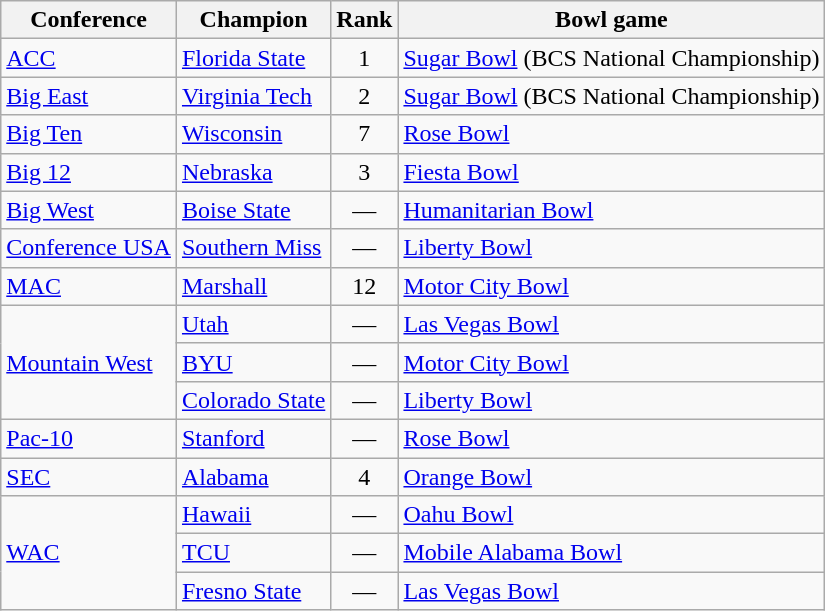<table class="wikitable">
<tr>
<th>Conference</th>
<th>Champion</th>
<th>Rank</th>
<th>Bowl game</th>
</tr>
<tr>
<td><a href='#'>ACC</a></td>
<td><a href='#'>Florida State</a></td>
<td align=center>1</td>
<td><a href='#'>Sugar Bowl</a> (BCS National Championship)</td>
</tr>
<tr>
<td><a href='#'>Big East</a></td>
<td><a href='#'>Virginia Tech</a></td>
<td align=center>2</td>
<td><a href='#'>Sugar Bowl</a> (BCS National Championship)</td>
</tr>
<tr>
<td><a href='#'>Big Ten</a></td>
<td><a href='#'>Wisconsin</a></td>
<td align=center>7</td>
<td><a href='#'>Rose Bowl</a></td>
</tr>
<tr>
<td><a href='#'>Big 12</a></td>
<td><a href='#'>Nebraska</a></td>
<td align=center>3</td>
<td><a href='#'>Fiesta Bowl</a></td>
</tr>
<tr>
<td><a href='#'>Big West</a></td>
<td><a href='#'>Boise State</a></td>
<td align=center>—</td>
<td><a href='#'>Humanitarian Bowl</a></td>
</tr>
<tr>
<td><a href='#'>Conference USA</a></td>
<td><a href='#'>Southern Miss</a></td>
<td align=center>—</td>
<td><a href='#'>Liberty Bowl</a></td>
</tr>
<tr>
<td><a href='#'>MAC</a></td>
<td><a href='#'>Marshall</a></td>
<td align=center>12</td>
<td><a href='#'>Motor City Bowl</a></td>
</tr>
<tr>
<td rowspan=3><a href='#'>Mountain West</a></td>
<td><a href='#'>Utah</a></td>
<td align=center>—</td>
<td><a href='#'>Las Vegas Bowl</a></td>
</tr>
<tr>
<td><a href='#'>BYU</a></td>
<td align=center>—</td>
<td><a href='#'>Motor City Bowl</a></td>
</tr>
<tr>
<td><a href='#'>Colorado State</a></td>
<td align=center>—</td>
<td><a href='#'>Liberty Bowl</a></td>
</tr>
<tr>
<td><a href='#'>Pac-10</a></td>
<td><a href='#'>Stanford</a></td>
<td align=center>—</td>
<td><a href='#'>Rose Bowl</a></td>
</tr>
<tr>
<td><a href='#'>SEC</a></td>
<td><a href='#'>Alabama</a></td>
<td align=center>4</td>
<td><a href='#'>Orange Bowl</a></td>
</tr>
<tr>
<td rowspan=3><a href='#'>WAC</a></td>
<td><a href='#'>Hawaii</a></td>
<td align=center>—</td>
<td><a href='#'>Oahu Bowl</a></td>
</tr>
<tr>
<td><a href='#'>TCU</a></td>
<td align=center>—</td>
<td><a href='#'>Mobile Alabama Bowl</a></td>
</tr>
<tr>
<td><a href='#'>Fresno State</a></td>
<td align=center>—</td>
<td><a href='#'>Las Vegas Bowl</a></td>
</tr>
</table>
